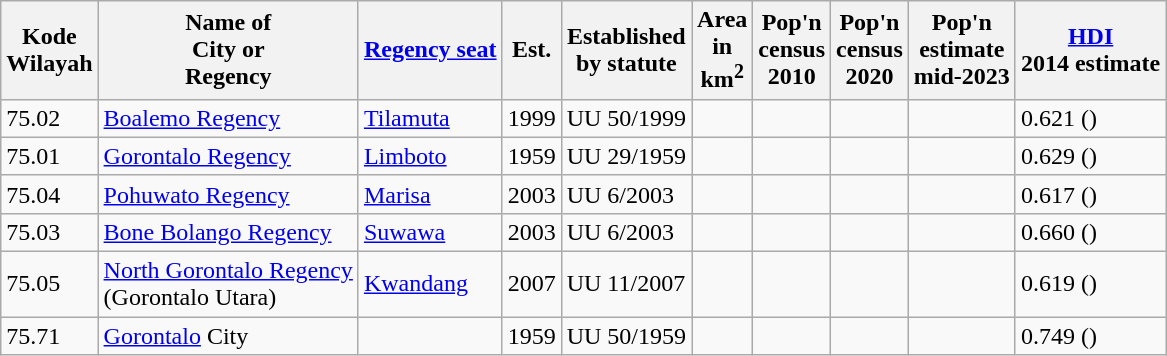<table class="wikitable sortable" style="margin-bottom:0px;">
<tr>
<th>Kode<br>Wilayah</th>
<th>Name of<br>City or<br>Regency</th>
<th><a href='#'>Regency seat</a></th>
<th>Est.</th>
<th>Established <br>by statute</th>
<th>Area <br>in <br>km<sup>2</sup></th>
<th>Pop'n <br> census <br>2010</th>
<th>Pop'n <br> census<br>2020</th>
<th>Pop'n <br> estimate<br>mid-2023</th>
<th><a href='#'>HDI</a><br>2014 estimate</th>
</tr>
<tr>
<td>75.02</td>
<td><a href='#'>Boalemo Regency</a></td>
<td><a href='#'>Tilamuta</a></td>
<td>1999</td>
<td>UU 50/1999</td>
<td align="right"></td>
<td align="right"></td>
<td align="right"></td>
<td align="right"></td>
<td>0.621 ()</td>
</tr>
<tr>
<td>75.01</td>
<td><a href='#'>Gorontalo Regency</a></td>
<td><a href='#'>Limboto</a></td>
<td>1959</td>
<td>UU 29/1959</td>
<td align="right"></td>
<td align="right"></td>
<td align="right"></td>
<td align="right"></td>
<td>0.629 ()</td>
</tr>
<tr>
<td>75.04</td>
<td><a href='#'>Pohuwato Regency</a></td>
<td><a href='#'>Marisa</a></td>
<td>2003</td>
<td>UU 6/2003</td>
<td align="right"></td>
<td align="right"></td>
<td align="right"></td>
<td align="right"></td>
<td>0.617 ()</td>
</tr>
<tr>
<td>75.03</td>
<td><a href='#'>Bone Bolango Regency</a></td>
<td><a href='#'>Suwawa</a></td>
<td>2003</td>
<td>UU 6/2003</td>
<td align="right"></td>
<td align="right"></td>
<td align="right"></td>
<td align="right"></td>
<td>0.660 ()</td>
</tr>
<tr>
<td>75.05</td>
<td><a href='#'>North Gorontalo Regency</a><br>(Gorontalo Utara)</td>
<td><a href='#'>Kwandang</a></td>
<td>2007</td>
<td>UU 11/2007</td>
<td align="right"></td>
<td align="right"></td>
<td align="right"></td>
<td align="right"></td>
<td>0.619 ()</td>
</tr>
<tr>
<td>75.71</td>
<td><a href='#'>Gorontalo</a> City</td>
<td></td>
<td>1959</td>
<td>UU 50/1959</td>
<td align="right"></td>
<td align="right"></td>
<td align="right"></td>
<td align="right"></td>
<td>0.749 ()</td>
</tr>
</table>
